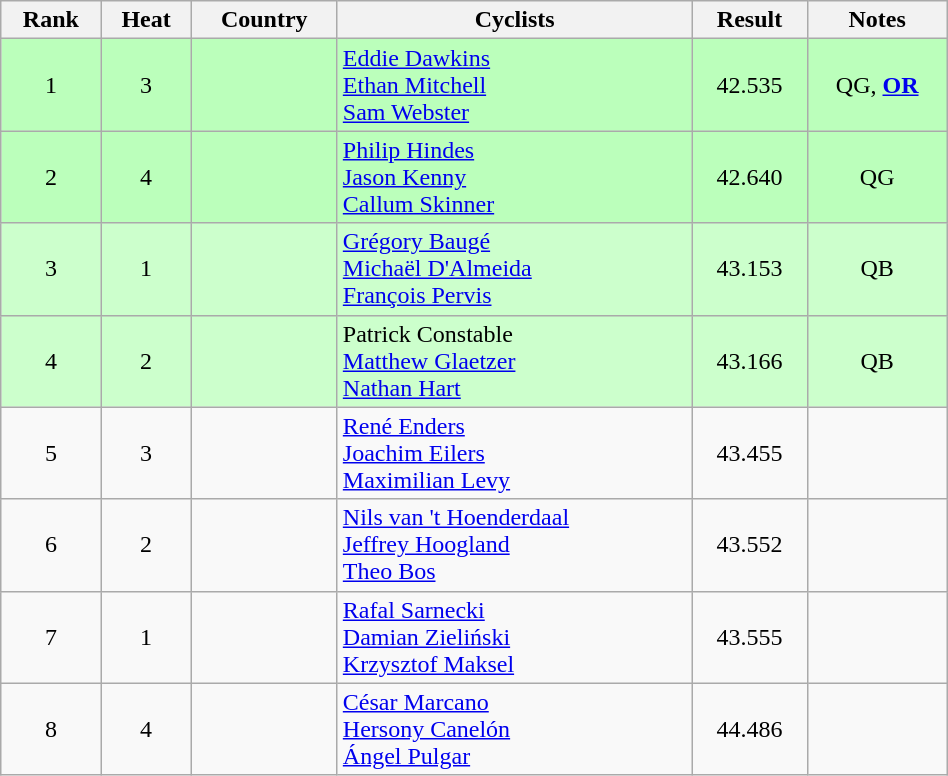<table class="wikitable sortable" width=50% style="text-align:center;">
<tr>
<th>Rank</th>
<th>Heat</th>
<th>Country</th>
<th class="unsortable">Cyclists</th>
<th>Result</th>
<th class="unsortable">Notes</th>
</tr>
<tr bgcolor=bbffbb>
<td>1</td>
<td>3</td>
<td align="left"></td>
<td align="left"><a href='#'>Eddie Dawkins</a><br><a href='#'>Ethan Mitchell</a><br><a href='#'>Sam Webster</a></td>
<td>42.535</td>
<td>QG, <strong><a href='#'>OR</a></strong></td>
</tr>
<tr bgcolor=bbffbb>
<td>2</td>
<td>4</td>
<td align="left"></td>
<td align="left"><a href='#'>Philip Hindes</a><br><a href='#'>Jason Kenny</a><br><a href='#'>Callum Skinner</a></td>
<td>42.640</td>
<td>QG</td>
</tr>
<tr bgcolor=ccffcc>
<td>3</td>
<td>1</td>
<td align="left"></td>
<td align="left"><a href='#'>Grégory Baugé</a><br><a href='#'>Michaël D'Almeida</a><br><a href='#'>François Pervis</a></td>
<td>43.153</td>
<td>QB</td>
</tr>
<tr bgcolor=ccffcc>
<td>4</td>
<td>2</td>
<td align="left"></td>
<td align="left">Patrick Constable<br><a href='#'>Matthew Glaetzer</a><br><a href='#'>Nathan Hart</a></td>
<td>43.166</td>
<td>QB</td>
</tr>
<tr>
<td>5</td>
<td>3</td>
<td align="left"></td>
<td align="left"><a href='#'>René Enders</a><br><a href='#'>Joachim Eilers</a><br><a href='#'>Maximilian Levy</a></td>
<td>43.455</td>
<td></td>
</tr>
<tr>
<td>6</td>
<td>2</td>
<td align="left"></td>
<td align="left"><a href='#'>Nils van 't Hoenderdaal</a><br><a href='#'>Jeffrey Hoogland</a><br><a href='#'>Theo Bos</a></td>
<td>43.552</td>
<td></td>
</tr>
<tr>
<td>7</td>
<td>1</td>
<td align="left"></td>
<td align="left"><a href='#'>Rafal Sarnecki</a><br><a href='#'>Damian Zieliński</a><br><a href='#'>Krzysztof Maksel</a></td>
<td>43.555</td>
<td></td>
</tr>
<tr>
<td>8</td>
<td>4</td>
<td align="left"></td>
<td align="left"><a href='#'>César Marcano</a><br><a href='#'>Hersony Canelón</a><br><a href='#'>Ángel Pulgar</a></td>
<td>44.486</td>
<td></td>
</tr>
</table>
